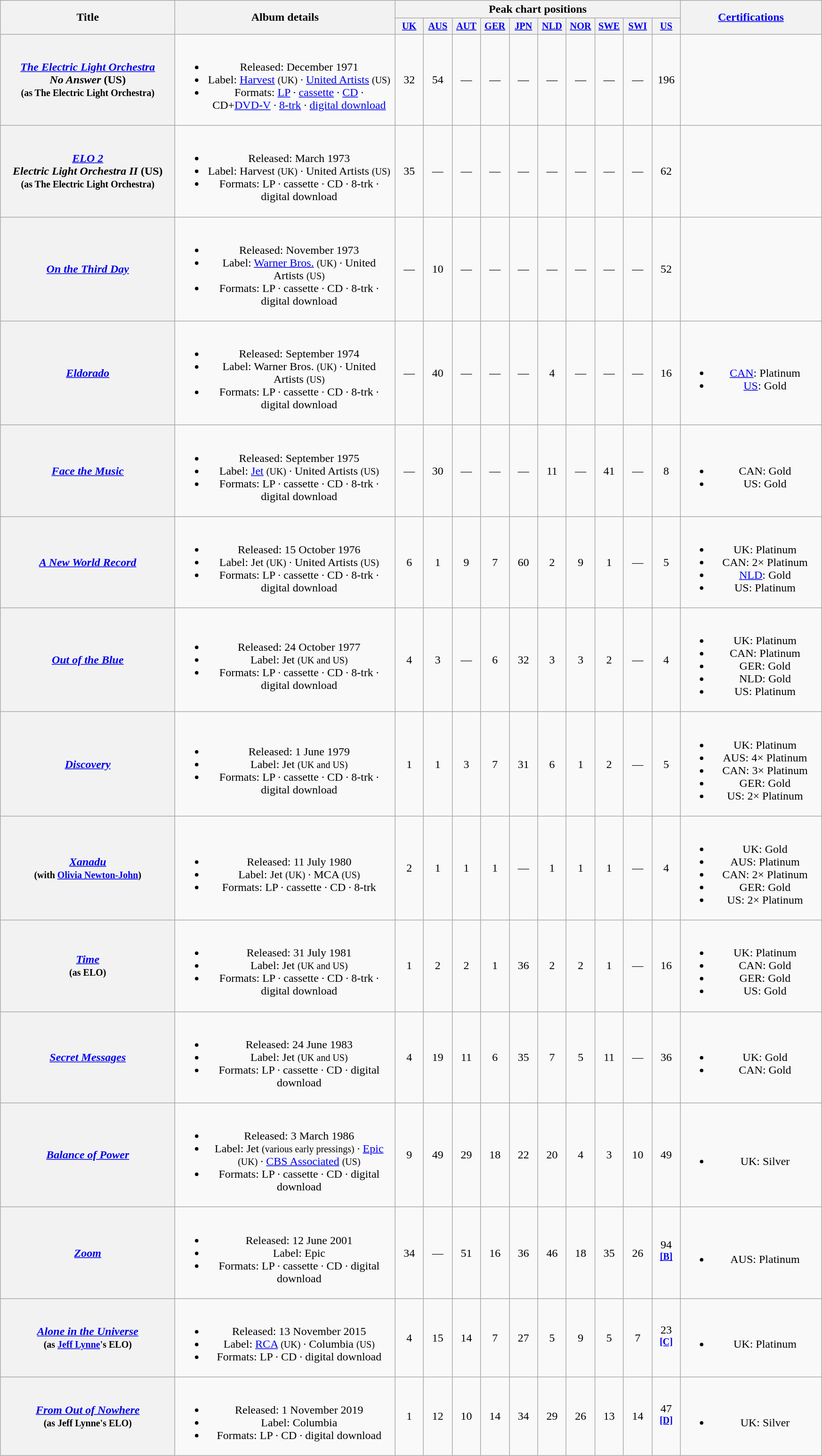<table class="wikitable plainrowheaders" style="text-align:center;" border="1">
<tr>
<th scope="col" rowspan="2" style="width:15em;">Title</th>
<th scope="col" rowspan="2" style="width:19em;">Album details</th>
<th scope="col" colspan="10">Peak chart positions</th>
<th scope="col" rowspan="2" style="width:12em;"><a href='#'>Certifications</a></th>
</tr>
<tr>
<th scope="col" style="width:2.5em;font-size:85%;"><a href='#'>UK</a> <br></th>
<th scope="col" style="width:2.5em;font-size:85%;"><a href='#'>AUS</a><br></th>
<th scope="col" style="width:2.5em;font-size:85%;"><a href='#'>AUT</a><br></th>
<th scope="col" style="width:2.5em;font-size:85%;"><a href='#'>GER</a><br></th>
<th scope="col" style="width:2.5em;font-size:85%;"><a href='#'>JPN</a><br></th>
<th scope="col" style="width:2.5em;font-size:85%;"><a href='#'>NLD</a><br></th>
<th scope="col" style="width:2.5em;font-size:85%;"><a href='#'>NOR</a><br></th>
<th scope="col" style="width:2.5em;font-size:85%;"><a href='#'>SWE</a><br></th>
<th scope="col" style="width:2.5em;font-size:85%;"><a href='#'>SWI</a><br></th>
<th scope="col" style="width:2.5em;font-size:85%;"><a href='#'>US</a> <br></th>
</tr>
<tr>
<th scope="row"><em><a href='#'>The Electric Light Orchestra</a></em><br><em>No Answer</em> (US)<br><small> (as The Electric Light Orchestra)</small></th>
<td><br><ul><li>Released: December 1971</li><li>Label: <a href='#'>Harvest</a> <small>(UK)</small> · <a href='#'>United Artists</a> <small>(US)</small></li><li>Formats: <a href='#'>LP</a> · <a href='#'>cassette</a> · <a href='#'>CD</a> · <br>CD+<a href='#'>DVD-V</a> · <a href='#'>8-trk</a> · <a href='#'>digital download</a></li></ul></td>
<td>32</td>
<td>54</td>
<td>—</td>
<td>—</td>
<td>—</td>
<td>—</td>
<td>—</td>
<td>—</td>
<td>—</td>
<td>196</td>
<td></td>
</tr>
<tr>
<th scope="row"><em><a href='#'>ELO 2</a></em><br><em>Electric Light Orchestra II</em> (US)<br><small> (as The Electric Light Orchestra)</small></th>
<td><br><ul><li>Released: March 1973</li><li>Label: Harvest <small>(UK)</small> · United Artists <small>(US)</small></li><li>Formats: LP · cassette · CD · 8-trk · <br>digital download</li></ul></td>
<td>35</td>
<td>—</td>
<td>—</td>
<td>—</td>
<td>—</td>
<td>—</td>
<td>—</td>
<td>—</td>
<td>—</td>
<td>62</td>
<td></td>
</tr>
<tr>
<th scope="row"><em><a href='#'>On the Third Day</a></em></th>
<td><br><ul><li>Released: November 1973</li><li>Label: <a href='#'>Warner Bros.</a> <small>(UK)</small> · United<br>Artists <small>(US)</small></li><li>Formats: LP · cassette · CD · 8-trk · <br>digital download</li></ul></td>
<td>—</td>
<td>10</td>
<td>—</td>
<td>—</td>
<td>—</td>
<td>—</td>
<td>—</td>
<td>—</td>
<td>—</td>
<td>52</td>
<td></td>
</tr>
<tr>
<th scope="row"><em><a href='#'>Eldorado</a></em></th>
<td><br><ul><li>Released: September 1974</li><li>Label: Warner Bros. <small>(UK)</small> · United<br>Artists <small>(US)</small></li><li>Formats: LP · cassette · CD · 8-trk · <br>digital download</li></ul></td>
<td>—</td>
<td>40</td>
<td>—</td>
<td>—</td>
<td>—</td>
<td>4</td>
<td>—</td>
<td>—</td>
<td>—</td>
<td>16</td>
<td><br><ul><li><a href='#'>CAN</a>: Platinum</li><li><a href='#'>US</a>: Gold</li></ul></td>
</tr>
<tr>
<th scope="row"><em><a href='#'>Face the Music</a></em></th>
<td><br><ul><li>Released: September 1975</li><li>Label: <a href='#'>Jet</a> <small>(UK)</small> · United Artists <small>(US)</small></li><li>Formats: LP · cassette · CD · 8-trk · <br>digital download</li></ul></td>
<td>—</td>
<td>30</td>
<td>—</td>
<td>—</td>
<td>—</td>
<td>11</td>
<td>—</td>
<td>41</td>
<td>—</td>
<td>8</td>
<td><br><ul><li>CAN: Gold</li><li>US: Gold</li></ul></td>
</tr>
<tr>
<th scope="row"><em><a href='#'>A New World Record</a></em></th>
<td><br><ul><li>Released: 15 October 1976</li><li>Label: Jet <small>(UK)</small> · United Artists <small>(US)</small></li><li>Formats: LP · cassette · CD · 8-trk · <br>digital download</li></ul></td>
<td>6</td>
<td>1</td>
<td>9</td>
<td>7</td>
<td>60</td>
<td>2</td>
<td>9</td>
<td>1</td>
<td>—</td>
<td>5</td>
<td><br><ul><li>UK: Platinum</li><li>CAN: 2× Platinum</li><li><a href='#'>NLD</a>: Gold</li><li>US: Platinum</li></ul></td>
</tr>
<tr>
<th scope="row"><em><a href='#'>Out of the Blue</a></em></th>
<td><br><ul><li>Released: 24 October 1977</li><li>Label: Jet <small>(UK and US)</small></li><li>Formats: LP · cassette · CD · 8-trk · <br>digital download</li></ul></td>
<td>4</td>
<td>3</td>
<td>—</td>
<td>6</td>
<td>32</td>
<td>3</td>
<td>3</td>
<td>2</td>
<td>—</td>
<td>4</td>
<td><br><ul><li>UK: Platinum</li><li>CAN: Platinum</li><li>GER: Gold</li><li>NLD: Gold</li><li>US: Platinum</li></ul></td>
</tr>
<tr>
<th scope="row"><em><a href='#'>Discovery</a></em></th>
<td><br><ul><li>Released: 1 June 1979</li><li>Label: Jet <small>(UK and US)</small></li><li>Formats: LP · cassette · CD · 8-trk · <br>digital download</li></ul></td>
<td>1</td>
<td>1</td>
<td>3</td>
<td>7</td>
<td>31</td>
<td>6</td>
<td>1</td>
<td>2</td>
<td>—</td>
<td>5</td>
<td><br><ul><li>UK: Platinum</li><li>AUS: 4× Platinum</li><li>CAN: 3× Platinum</li><li>GER: Gold</li><li>US: 2× Platinum</li></ul></td>
</tr>
<tr>
<th scope="row"><em><a href='#'>Xanadu</a></em><br><small> (with <a href='#'>Olivia Newton-John</a>)</small></th>
<td><br><ul><li>Released: 11 July 1980 </li><li>Label: Jet <small>(UK)</small> · MCA <small>(US)</small></li><li>Formats: LP · cassette · CD · 8-trk</li></ul></td>
<td>2</td>
<td>1</td>
<td>1</td>
<td>1</td>
<td>—</td>
<td>1</td>
<td>1</td>
<td>1</td>
<td>—</td>
<td>4</td>
<td><br><ul><li>UK: Gold</li><li>AUS: Platinum</li><li>CAN: 2× Platinum</li><li>GER: Gold</li><li>US: 2× Platinum</li></ul></td>
</tr>
<tr>
<th scope="row"><em><a href='#'>Time</a></em> <br><small> (as ELO)</small></th>
<td><br><ul><li>Released: 31 July 1981 </li><li>Label: Jet <small>(UK and US)</small></li><li>Formats: LP · cassette · CD · 8-trk · <br>digital download</li></ul></td>
<td>1</td>
<td>2</td>
<td>2</td>
<td>1</td>
<td>36</td>
<td>2</td>
<td>2</td>
<td>1</td>
<td>—</td>
<td>16</td>
<td><br><ul><li>UK: Platinum</li><li>CAN: Gold</li><li>GER: Gold</li><li>US: Gold</li></ul></td>
</tr>
<tr>
<th scope="row"><em><a href='#'>Secret Messages</a></em></th>
<td><br><ul><li>Released: 24 June 1983</li><li>Label: Jet <small>(UK and US)</small></li><li>Formats: LP · cassette · CD · digital <br>download</li></ul></td>
<td>4</td>
<td>19</td>
<td>11</td>
<td>6</td>
<td>35</td>
<td>7</td>
<td>5</td>
<td>11</td>
<td>—</td>
<td>36</td>
<td><br><ul><li>UK: Gold</li><li>CAN: Gold</li></ul></td>
</tr>
<tr>
<th scope="row"><em><a href='#'>Balance of Power</a></em></th>
<td><br><ul><li>Released: 3 March 1986</li><li>Label: Jet <small>(various early pressings)</small> · <a href='#'>Epic</a> <small>(UK)</small> · <a href='#'>CBS Associated</a> <small>(US)</small></li><li>Formats: LP · cassette · CD · digital <br>download</li></ul></td>
<td>9</td>
<td>49</td>
<td>29</td>
<td>18</td>
<td>22</td>
<td>20</td>
<td>4</td>
<td>3</td>
<td>10</td>
<td>49</td>
<td><br><ul><li>UK: Silver</li></ul></td>
</tr>
<tr>
<th scope="row"><em><a href='#'>Zoom</a></em></th>
<td><br><ul><li>Released: 12 June 2001</li><li>Label: Epic</li><li>Formats: LP · cassette · CD · digital <br>download</li></ul></td>
<td>34</td>
<td>—</td>
<td>51</td>
<td>16</td>
<td>36</td>
<td>46</td>
<td>18</td>
<td>35</td>
<td>26</td>
<td>94<br><sup><a href='#'><strong>[B]</strong></a></sup></td>
<td><br><ul><li>AUS: Platinum</li></ul></td>
</tr>
<tr>
<th scope="row"><em><a href='#'>Alone in the Universe</a></em> <br><small> (as <a href='#'>Jeff Lynne</a>'s ELO)</small></th>
<td><br><ul><li>Released: 13 November 2015</li><li>Label: <a href='#'>RCA</a> <small>(UK)</small> · Columbia <small>(US)</small></li><li>Formats: LP · CD · digital download</li></ul></td>
<td>4</td>
<td>15</td>
<td>14</td>
<td>7</td>
<td>27</td>
<td>5</td>
<td>9</td>
<td>5</td>
<td>7</td>
<td>23<br><sup><a href='#'><strong>[C]</strong></a></sup></td>
<td><br><ul><li>UK: Platinum</li></ul></td>
</tr>
<tr>
<th scope="row"><em><a href='#'>From Out of Nowhere</a></em> <br><small> (as Jeff Lynne's ELO)</small></th>
<td><br><ul><li>Released: 1 November 2019</li><li>Label: Columbia</li><li>Formats: LP · CD · digital download</li></ul></td>
<td>1</td>
<td>12</td>
<td>10</td>
<td>14</td>
<td>34<br></td>
<td>29</td>
<td>26<br></td>
<td>13</td>
<td>14</td>
<td>47<br><sup><a href='#'><strong>[D]</strong></a></sup></td>
<td><br><ul><li>UK: Silver</li></ul></td>
</tr>
</table>
